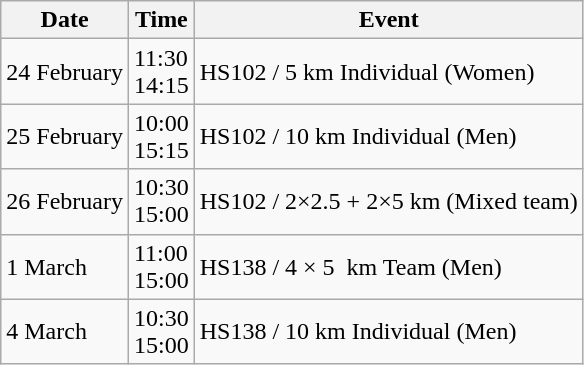<table class="wikitable">
<tr>
<th>Date</th>
<th>Time</th>
<th>Event</th>
</tr>
<tr>
<td>24 February</td>
<td>11:30<br>14:15</td>
<td>HS102 / 5 km Individual (Women)</td>
</tr>
<tr>
<td>25 February</td>
<td>10:00<br>15:15</td>
<td>HS102 / 10 km Individual (Men)</td>
</tr>
<tr>
<td>26 February</td>
<td>10:30<br>15:00</td>
<td>HS102 / 2×2.5 + 2×5 km (Mixed team)</td>
</tr>
<tr>
<td>1 March</td>
<td>11:00<br>15:00</td>
<td>HS138 / 4 × 5  km Team (Men)</td>
</tr>
<tr>
<td>4 March</td>
<td>10:30<br>15:00</td>
<td>HS138 / 10 km Individual (Men)</td>
</tr>
</table>
